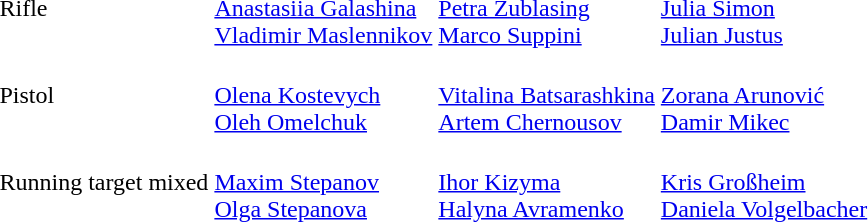<table>
<tr>
<td>Rifle</td>
<td> <br> <a href='#'>Anastasiia Galashina</a><br><a href='#'>Vladimir Maslennikov</a></td>
<td> <br> <a href='#'>Petra Zublasing</a><br><a href='#'>Marco Suppini</a></td>
<td> <br> <a href='#'>Julia Simon</a><br><a href='#'>Julian Justus</a></td>
</tr>
<tr>
<td>Pistol</td>
<td> <br> <a href='#'>Olena Kostevych</a><br><a href='#'>Oleh Omelchuk</a></td>
<td> <br> <a href='#'>Vitalina Batsarashkina</a><br><a href='#'>Artem Chernousov</a></td>
<td> <br> <a href='#'>Zorana Arunović</a><br><a href='#'>Damir Mikec</a></td>
</tr>
<tr>
<td>Running target mixed</td>
<td> <br> <a href='#'>Maxim Stepanov</a><br><a href='#'>Olga Stepanova</a></td>
<td> <br> <a href='#'>Ihor Kizyma</a><br><a href='#'>Halyna Avramenko</a></td>
<td> <br> <a href='#'>Kris Großheim</a><br><a href='#'>Daniela Volgelbacher</a></td>
</tr>
</table>
